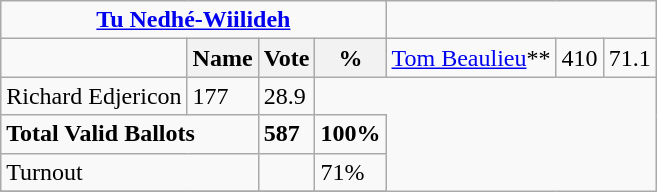<table class="wikitable">
<tr>
<td colspan=4 align=center><strong><a href='#'>Tu Nedhé-Wiilideh</a></strong></td>
</tr>
<tr>
<td></td>
<th><strong>Name </strong></th>
<th><strong>Vote</strong></th>
<th><strong>%</strong><br></th>
<td><a href='#'>Tom Beaulieu</a>**</td>
<td>410</td>
<td>71.1</td>
</tr>
<tr>
<td>Richard Edjericon</td>
<td>177</td>
<td>28.9</td>
</tr>
<tr>
<td colspan=2><strong>Total Valid Ballots</strong></td>
<td><strong>587</strong></td>
<td><strong>100%</strong></td>
</tr>
<tr>
<td colspan=2>Turnout</td>
<td></td>
<td>71%</td>
</tr>
<tr>
</tr>
</table>
